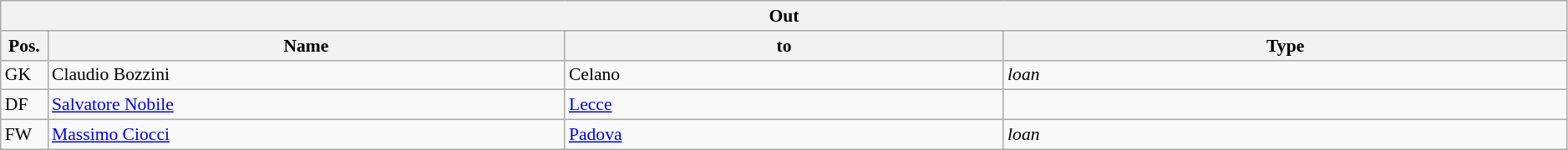<table class="wikitable" style="font-size:90%;width:99%;">
<tr>
<th colspan="4">Out</th>
</tr>
<tr>
<th width=3%>Pos.</th>
<th width=33%>Name</th>
<th width=28%>to</th>
<th width=36%>Type</th>
</tr>
<tr>
<td>GK</td>
<td>Claudio Bozzini</td>
<td>Celano</td>
<td><em>loan</em></td>
</tr>
<tr>
<td>DF</td>
<td><a href='#'>Salvatore Nobile</a></td>
<td><a href='#'>Lecce</a></td>
<td></td>
</tr>
<tr>
<td>FW</td>
<td><a href='#'>Massimo Ciocci</a></td>
<td><a href='#'>Padova</a></td>
<td><em>loan</em></td>
</tr>
</table>
